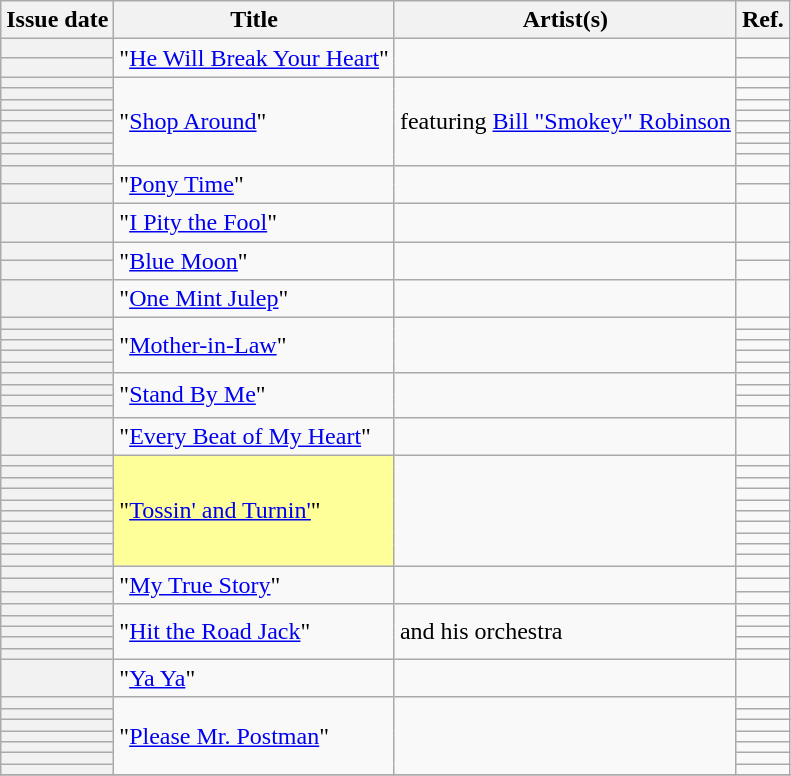<table class="wikitable sortable plainrowheaders">
<tr>
<th scope=col>Issue date</th>
<th scope=col>Title</th>
<th scope=col>Artist(s)</th>
<th scope=col class=unsortable>Ref.</th>
</tr>
<tr>
<th scope=row></th>
<td rowspan="2">"<a href='#'>He Will Break Your Heart</a>"</td>
<td rowspan="2"></td>
<td align=center></td>
</tr>
<tr>
<th scope=row></th>
<td align=center></td>
</tr>
<tr>
<th scope=row></th>
<td rowspan="8">"<a href='#'>Shop Around</a>"</td>
<td rowspan="8"> featuring <a href='#'>Bill "Smokey" Robinson</a></td>
<td align=center></td>
</tr>
<tr>
<th scope=row></th>
<td align=center></td>
</tr>
<tr>
<th scope=row></th>
<td align=center></td>
</tr>
<tr>
<th scope=row></th>
<td align=center></td>
</tr>
<tr>
<th scope=row></th>
<td align=center></td>
</tr>
<tr>
<th scope=row></th>
<td align=center></td>
</tr>
<tr>
<th scope=row></th>
<td align=center></td>
</tr>
<tr>
<th scope=row></th>
<td align=center></td>
</tr>
<tr>
<th scope=row></th>
<td rowspan="2">"<a href='#'>Pony Time</a>"</td>
<td rowspan="2"></td>
<td align=center></td>
</tr>
<tr>
<th scope=row></th>
<td align=center></td>
</tr>
<tr>
<th scope=row></th>
<td>"<a href='#'>I Pity the Fool</a>"</td>
<td></td>
<td align=center></td>
</tr>
<tr>
<th scope=row></th>
<td rowspan="2">"<a href='#'>Blue Moon</a>"</td>
<td rowspan="2"></td>
<td align=center></td>
</tr>
<tr>
<th scope=row></th>
<td align=center></td>
</tr>
<tr>
<th scope=row></th>
<td>"<a href='#'>One Mint Julep</a>"</td>
<td></td>
<td align=center></td>
</tr>
<tr>
<th scope=row></th>
<td rowspan="5">"<a href='#'>Mother-in-Law</a>"</td>
<td rowspan="5"></td>
<td align=center></td>
</tr>
<tr>
<th scope=row></th>
<td align=center></td>
</tr>
<tr>
<th scope=row></th>
<td align=center></td>
</tr>
<tr>
<th scope=row></th>
<td align=center></td>
</tr>
<tr>
<th scope=row></th>
<td align=center></td>
</tr>
<tr>
<th scope=row></th>
<td rowspan="4">"<a href='#'>Stand By Me</a>"</td>
<td rowspan="4"></td>
<td align=center></td>
</tr>
<tr>
<th scope=row></th>
<td align=center></td>
</tr>
<tr>
<th scope=row></th>
<td align=center></td>
</tr>
<tr>
<th scope=row></th>
<td align=center></td>
</tr>
<tr>
<th scope=row></th>
<td>"<a href='#'>Every Beat of My Heart</a>"</td>
<td></td>
<td align=center></td>
</tr>
<tr>
<th scope=row></th>
<td bgcolor=#FFFF99 rowspan="10">"<a href='#'>Tossin' and Turnin'</a>" </td>
<td rowspan="10"></td>
<td align=center></td>
</tr>
<tr>
<th scope=row></th>
<td align=center></td>
</tr>
<tr>
<th scope=row></th>
<td align=center></td>
</tr>
<tr>
<th scope=row></th>
<td align=center></td>
</tr>
<tr>
<th scope=row></th>
<td align=center></td>
</tr>
<tr>
<th scope=row></th>
<td align=center></td>
</tr>
<tr>
<th scope=row></th>
<td align=center></td>
</tr>
<tr>
<th scope=row></th>
<td align=center></td>
</tr>
<tr>
<th scope=row></th>
<td align=center></td>
</tr>
<tr>
<th scope=row></th>
<td align=center></td>
</tr>
<tr>
<th scope=row></th>
<td rowspan="3">"<a href='#'>My True Story</a>"</td>
<td rowspan="3"></td>
<td align=center></td>
</tr>
<tr>
<th scope=row></th>
<td align=center></td>
</tr>
<tr>
<th scope=row></th>
<td align=center></td>
</tr>
<tr>
<th scope=row></th>
<td rowspan="5">"<a href='#'>Hit the Road Jack</a>"</td>
<td rowspan="5"> and his orchestra</td>
<td align=center></td>
</tr>
<tr>
<th scope=row></th>
<td align=center></td>
</tr>
<tr>
<th scope=row></th>
<td align=center></td>
</tr>
<tr>
<th scope=row></th>
<td align=center></td>
</tr>
<tr>
<th scope=row></th>
<td align=center></td>
</tr>
<tr>
<th scope=row></th>
<td>"<a href='#'>Ya Ya</a>"</td>
<td></td>
<td align=center></td>
</tr>
<tr>
<th scope=row></th>
<td rowspan="7">"<a href='#'>Please Mr. Postman</a>"</td>
<td rowspan="7"></td>
<td align=center></td>
</tr>
<tr>
<th scope=row></th>
<td align=center></td>
</tr>
<tr>
<th scope=row></th>
<td align=center></td>
</tr>
<tr>
<th scope=row></th>
<td align=center></td>
</tr>
<tr>
<th scope=row></th>
<td align=center></td>
</tr>
<tr>
<th scope=row></th>
<td align=center></td>
</tr>
<tr>
<th scope=row></th>
<td align=center></td>
</tr>
<tr>
</tr>
</table>
